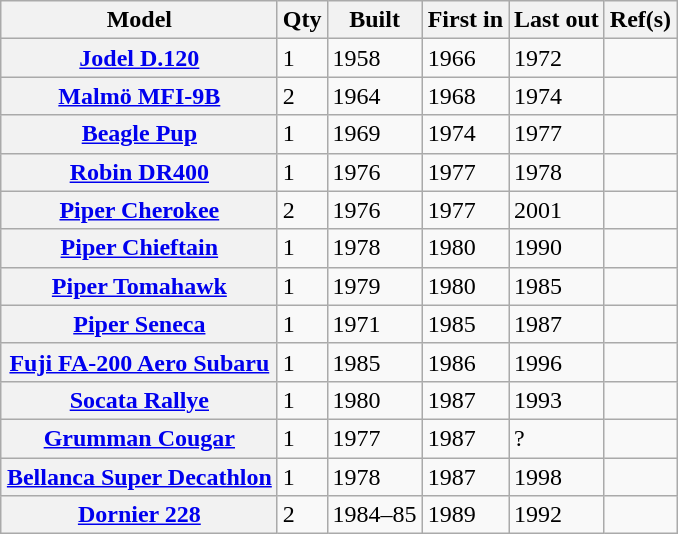<table class="wikitable plainrowheaders sortable" style="margin: 1em auto;">
<tr>
<th scope=col>Model</th>
<th scope=col>Qty</th>
<th scope=col>Built</th>
<th scope=col>First in</th>
<th scope=col>Last out</th>
<th scope=col class=unsortable>Ref(s)</th>
</tr>
<tr>
<th scope=row><a href='#'>Jodel D.120</a></th>
<td>1</td>
<td>1958</td>
<td>1966</td>
<td>1972</td>
<td align=center></td>
</tr>
<tr>
<th scope=row><a href='#'>Malmö MFI-9B</a></th>
<td>2</td>
<td>1964</td>
<td>1968</td>
<td>1974</td>
<td align=center></td>
</tr>
<tr>
<th scope=row><a href='#'>Beagle Pup</a></th>
<td>1</td>
<td>1969</td>
<td>1974</td>
<td>1977</td>
<td align=center></td>
</tr>
<tr>
<th scope=row><a href='#'>Robin DR400</a></th>
<td>1</td>
<td>1976</td>
<td>1977</td>
<td>1978</td>
<td align=center></td>
</tr>
<tr>
<th scope=row><a href='#'>Piper Cherokee</a></th>
<td>2</td>
<td>1976</td>
<td>1977</td>
<td>2001</td>
<td align=center></td>
</tr>
<tr>
<th scope=row><a href='#'>Piper Chieftain</a></th>
<td>1</td>
<td>1978</td>
<td>1980</td>
<td>1990</td>
<td align=center></td>
</tr>
<tr>
<th scope=row><a href='#'>Piper Tomahawk</a></th>
<td>1</td>
<td>1979</td>
<td>1980</td>
<td>1985</td>
<td align=center></td>
</tr>
<tr>
<th scope=row><a href='#'>Piper Seneca</a></th>
<td>1</td>
<td>1971</td>
<td>1985</td>
<td>1987</td>
<td align=center></td>
</tr>
<tr>
<th scope=row><a href='#'>Fuji FA-200 Aero Subaru</a></th>
<td>1</td>
<td>1985</td>
<td>1986</td>
<td>1996</td>
<td align=center></td>
</tr>
<tr>
<th scope=row><a href='#'>Socata Rallye</a></th>
<td>1</td>
<td>1980</td>
<td>1987</td>
<td>1993</td>
<td align=center></td>
</tr>
<tr>
<th scope=row><a href='#'>Grumman Cougar</a></th>
<td>1</td>
<td>1977</td>
<td>1987</td>
<td>?</td>
<td align=center></td>
</tr>
<tr>
<th scope=row><a href='#'>Bellanca Super Decathlon</a></th>
<td>1</td>
<td>1978</td>
<td>1987</td>
<td>1998</td>
<td align=center></td>
</tr>
<tr>
<th scope=row><a href='#'>Dornier 228</a></th>
<td>2</td>
<td>1984–85</td>
<td>1989</td>
<td>1992</td>
<td align=center></td>
</tr>
</table>
